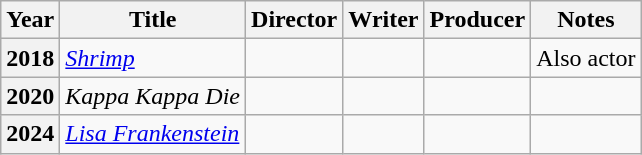<table class="wikitable plainrowheaders sortable" style="margin-right: 0;">
<tr>
<th scope="col">Year</th>
<th scope="col">Title</th>
<th scope="col">Director</th>
<th scope="col">Writer</th>
<th scope="col">Producer</th>
<th scope="col" class=unsortable>Notes</th>
</tr>
<tr>
<th scope="row">2018</th>
<td><em><a href='#'>Shrimp</a></em></td>
<td></td>
<td></td>
<td></td>
<td>Also actor</td>
</tr>
<tr>
<th scope="row">2020</th>
<td><em>Kappa Kappa Die</em></td>
<td></td>
<td></td>
<td></td>
<td></td>
</tr>
<tr>
<th scope="row">2024</th>
<td><em><a href='#'>Lisa Frankenstein</a></em></td>
<td></td>
<td></td>
<td></td>
<td></td>
</tr>
</table>
